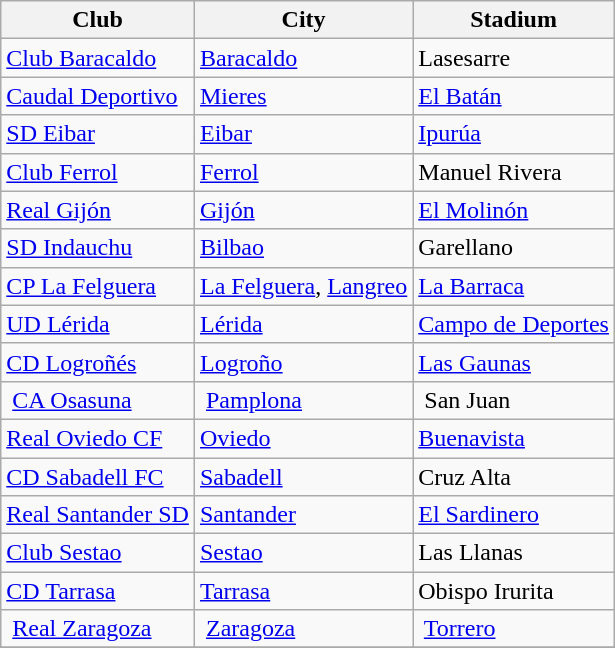<table class="wikitable sortable" style="text-align: left;">
<tr>
<th>Club</th>
<th>City</th>
<th>Stadium</th>
</tr>
<tr>
<td><a href='#'>Club Baracaldo</a></td>
<td><a href='#'>Baracaldo</a></td>
<td>Lasesarre</td>
</tr>
<tr>
<td><a href='#'>Caudal Deportivo</a></td>
<td><a href='#'>Mieres</a></td>
<td><a href='#'>El Batán</a></td>
</tr>
<tr>
<td><a href='#'>SD Eibar</a></td>
<td><a href='#'>Eibar</a></td>
<td><a href='#'>Ipurúa</a></td>
</tr>
<tr>
<td><a href='#'>Club Ferrol</a></td>
<td><a href='#'>Ferrol</a></td>
<td>Manuel Rivera</td>
</tr>
<tr>
<td><a href='#'>Real Gijón</a></td>
<td><a href='#'>Gijón</a></td>
<td><a href='#'>El Molinón</a></td>
</tr>
<tr>
<td><a href='#'>SD Indauchu</a></td>
<td><a href='#'>Bilbao</a></td>
<td>Garellano</td>
</tr>
<tr>
<td><a href='#'>CP La Felguera</a></td>
<td><a href='#'>La Felguera</a>, <a href='#'>Langreo</a></td>
<td><a href='#'>La Barraca</a></td>
</tr>
<tr>
<td><a href='#'>UD Lérida</a></td>
<td><a href='#'>Lérida</a></td>
<td><a href='#'>Campo de Deportes</a></td>
</tr>
<tr>
<td><a href='#'>CD Logroñés</a></td>
<td><a href='#'>Logroño</a></td>
<td><a href='#'>Las Gaunas</a></td>
</tr>
<tr>
<td> <a href='#'>CA Osasuna</a></td>
<td> <a href='#'>Pamplona</a></td>
<td> San Juan</td>
</tr>
<tr>
<td><a href='#'>Real Oviedo CF</a></td>
<td><a href='#'>Oviedo</a></td>
<td><a href='#'>Buenavista</a></td>
</tr>
<tr>
<td><a href='#'>CD Sabadell FC</a></td>
<td><a href='#'>Sabadell</a></td>
<td>Cruz Alta</td>
</tr>
<tr>
<td><a href='#'>Real Santander SD</a></td>
<td><a href='#'>Santander</a></td>
<td><a href='#'>El Sardinero</a></td>
</tr>
<tr>
<td><a href='#'>Club Sestao</a></td>
<td><a href='#'>Sestao</a></td>
<td>Las Llanas</td>
</tr>
<tr>
<td><a href='#'>CD Tarrasa</a></td>
<td><a href='#'>Tarrasa</a></td>
<td>Obispo Irurita</td>
</tr>
<tr>
<td> <a href='#'>Real Zaragoza</a></td>
<td> <a href='#'>Zaragoza</a></td>
<td> <a href='#'>Torrero</a></td>
</tr>
<tr>
</tr>
</table>
